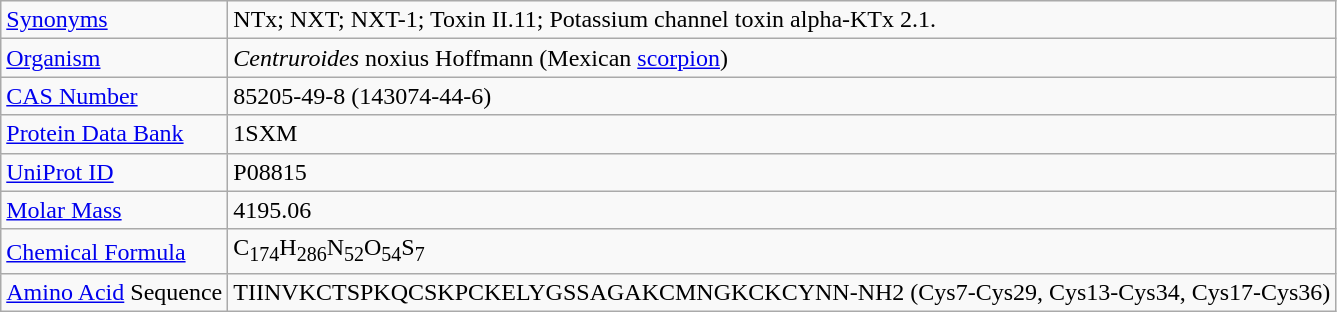<table class="wikitable">
<tr>
<td><a href='#'>Synonyms</a></td>
<td>NTx; NXT; NXT-1; Toxin II.11; Potassium channel toxin alpha-KTx 2.1.</td>
</tr>
<tr>
<td><a href='#'>Organism</a></td>
<td><em>Centruroides</em> noxius Hoffmann (Mexican <a href='#'>scorpion</a>)</td>
</tr>
<tr>
<td><a href='#'>CAS Number</a></td>
<td>85205-49-8 (143074-44-6)</td>
</tr>
<tr>
<td><a href='#'>Protein Data Bank</a></td>
<td>1SXM</td>
</tr>
<tr>
<td><a href='#'>UniProt ID</a></td>
<td>P08815</td>
</tr>
<tr>
<td><a href='#'>Molar Mass</a></td>
<td>4195.06</td>
</tr>
<tr>
<td><a href='#'>Chemical Formula</a></td>
<td>C<sub>174</sub>H<sub>286</sub>N<sub>52</sub>O<sub>54</sub>S<sub>7</sub></td>
</tr>
<tr>
<td><a href='#'>Amino Acid</a> Sequence</td>
<td>TIINVKCTSPKQCSKPCKELYGSSAGAKCMNGKCKCYNN-NH2 (Cys7-Cys29, Cys13-Cys34, Cys17-Cys36)</td>
</tr>
</table>
